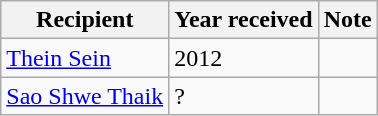<table class="wikitable">
<tr>
<th>Recipient</th>
<th>Year received</th>
<th>Note</th>
</tr>
<tr>
<td><a href='#'>Thein Sein</a></td>
<td>2012</td>
<td></td>
</tr>
<tr>
<td><a href='#'>Sao Shwe Thaik</a></td>
<td>?</td>
<td></td>
</tr>
</table>
